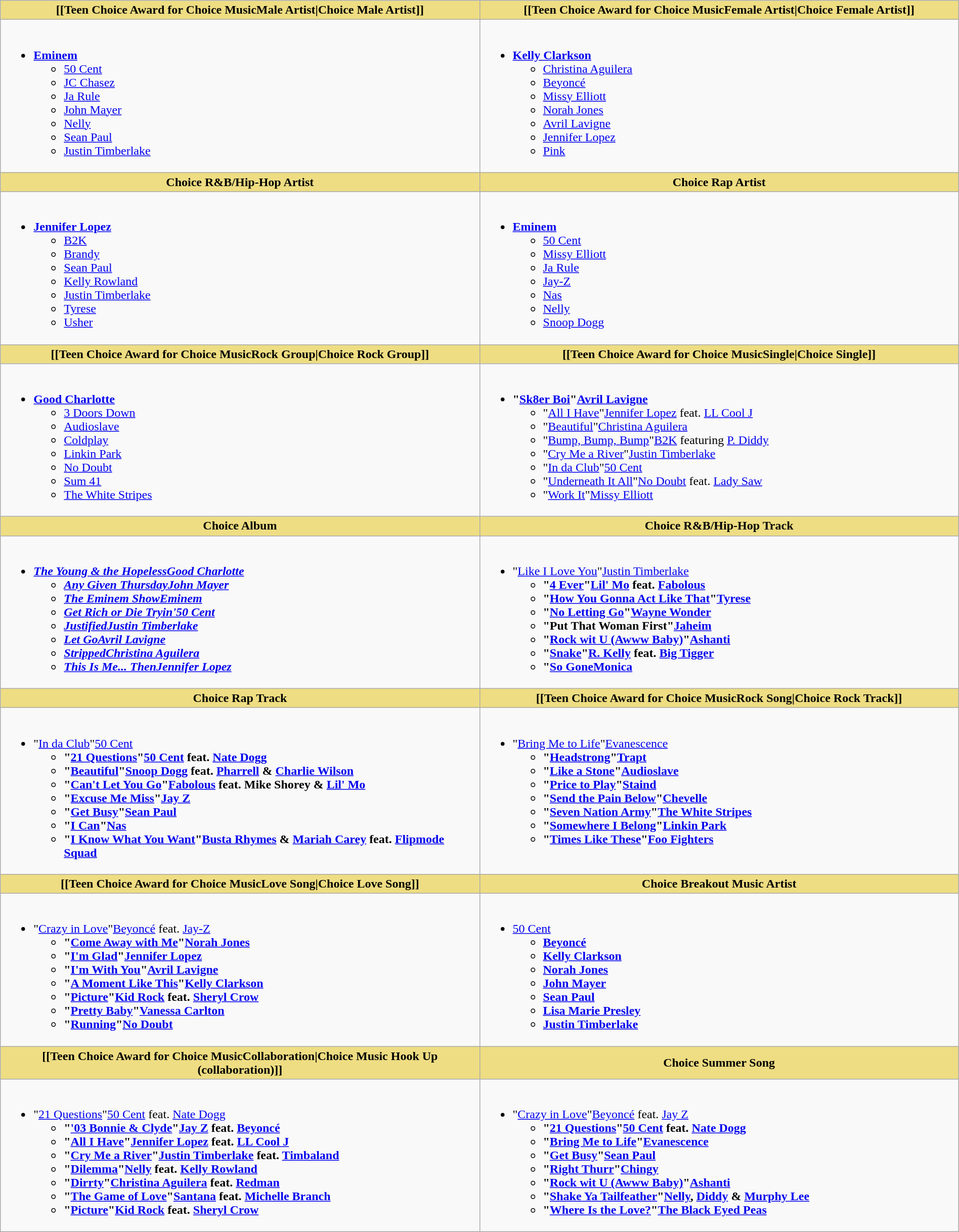<table class="wikitable" style="width:100%">
<tr>
<th style="background:#EEDD82; width:50%">[[Teen Choice Award for Choice MusicMale Artist|Choice Male Artist]]</th>
<th style="background:#EEDD82; width:50%">[[Teen Choice Award for Choice MusicFemale Artist|Choice Female Artist]]</th>
</tr>
<tr>
<td valign="top"><br><ul><li><strong><a href='#'>Eminem</a></strong><ul><li><a href='#'>50 Cent</a></li><li><a href='#'>JC Chasez</a></li><li><a href='#'>Ja Rule</a></li><li><a href='#'>John Mayer</a></li><li><a href='#'>Nelly</a></li><li><a href='#'>Sean Paul</a></li><li><a href='#'>Justin Timberlake</a></li></ul></li></ul></td>
<td valign="top"><br><ul><li><strong><a href='#'>Kelly Clarkson</a></strong><ul><li><a href='#'>Christina Aguilera</a></li><li><a href='#'>Beyoncé</a></li><li><a href='#'>Missy Elliott</a></li><li><a href='#'>Norah Jones</a></li><li><a href='#'>Avril Lavigne</a></li><li><a href='#'>Jennifer Lopez</a></li><li><a href='#'>Pink</a></li></ul></li></ul></td>
</tr>
<tr>
<th style="background:#EEDD82; width:50%">Choice R&B/Hip-Hop Artist</th>
<th style="background:#EEDD82; width:50%">Choice Rap Artist</th>
</tr>
<tr>
<td valign="top"><br><ul><li><strong><a href='#'>Jennifer Lopez</a></strong><ul><li><a href='#'>B2K</a></li><li><a href='#'>Brandy</a></li><li><a href='#'>Sean Paul</a></li><li><a href='#'>Kelly Rowland</a></li><li><a href='#'>Justin Timberlake</a></li><li><a href='#'>Tyrese</a></li><li><a href='#'>Usher</a></li></ul></li></ul></td>
<td valign="top"><br><ul><li><strong><a href='#'>Eminem</a></strong><ul><li><a href='#'>50 Cent</a></li><li><a href='#'>Missy Elliott</a></li><li><a href='#'>Ja Rule</a></li><li><a href='#'>Jay-Z</a></li><li><a href='#'>Nas</a></li><li><a href='#'>Nelly</a></li><li><a href='#'>Snoop Dogg</a></li></ul></li></ul></td>
</tr>
<tr>
<th style="background:#EEDD82; width:50%">[[Teen Choice Award for Choice MusicRock Group|Choice Rock Group]]</th>
<th style="background:#EEDD82; width:50%">[[Teen Choice Award for Choice MusicSingle|Choice Single]]</th>
</tr>
<tr>
<td valign="top"><br><ul><li><strong><a href='#'>Good Charlotte</a></strong><ul><li><a href='#'>3 Doors Down</a></li><li><a href='#'>Audioslave</a></li><li><a href='#'>Coldplay</a></li><li><a href='#'>Linkin Park</a></li><li><a href='#'>No Doubt</a></li><li><a href='#'>Sum 41</a></li><li><a href='#'>The White Stripes</a></li></ul></li></ul></td>
<td valign="top"><br><ul><li><strong>"<a href='#'>Sk8er Boi</a>"<a href='#'>Avril Lavigne</a></strong><ul><li>"<a href='#'>All I Have</a>"<a href='#'>Jennifer Lopez</a> feat. <a href='#'>LL Cool J</a></li><li>"<a href='#'>Beautiful</a>"<a href='#'>Christina Aguilera</a></li><li>"<a href='#'>Bump, Bump, Bump</a>"<a href='#'>B2K</a> featuring <a href='#'>P. Diddy</a></li><li>"<a href='#'>Cry Me a River</a>"<a href='#'>Justin Timberlake</a></li><li>"<a href='#'>In da Club</a>"<a href='#'>50 Cent</a></li><li>"<a href='#'>Underneath It All</a>"<a href='#'>No Doubt</a> feat. <a href='#'>Lady Saw</a></li><li>"<a href='#'>Work It</a>"<a href='#'>Missy Elliott</a></li></ul></li></ul></td>
</tr>
<tr>
<th style="background:#EEDD82; width:50%">Choice Album</th>
<th style="background:#EEDD82; width:50%">Choice R&B/Hip-Hop Track</th>
</tr>
<tr>
<td valign="top"><br><ul><li><strong><em><a href='#'>The Young & the Hopeless</a><em><a href='#'>Good Charlotte</a><strong><ul><li></em><a href='#'>Any Given Thursday</a><em><a href='#'>John Mayer</a></li><li></em><a href='#'>The Eminem Show</a><em><a href='#'>Eminem</a></li><li></em><a href='#'>Get Rich or Die Tryin'</a><em><a href='#'>50 Cent</a></li><li></em><a href='#'>Justified</a><em><a href='#'>Justin Timberlake</a></li><li></em><a href='#'>Let Go</a><em><a href='#'>Avril Lavigne</a></li><li></em><a href='#'>Stripped</a><em><a href='#'>Christina Aguilera</a></li><li></em><a href='#'>This Is Me... Then</a><em><a href='#'>Jennifer Lopez</a></li></ul></li></ul></td>
<td valign="top"><br><ul><li></strong>"<a href='#'>Like I Love You</a>"<a href='#'>Justin Timberlake</a><strong><ul><li>"<a href='#'>4 Ever</a>"<a href='#'>Lil' Mo</a> feat. <a href='#'>Fabolous</a></li><li>"<a href='#'>How You Gonna Act Like That</a>"<a href='#'>Tyrese</a></li><li>"<a href='#'>No Letting Go</a>"<a href='#'>Wayne Wonder</a></li><li>"Put That Woman First"<a href='#'>Jaheim</a></li><li>"<a href='#'>Rock wit U (Awww Baby)</a>"<a href='#'>Ashanti</a></li><li>"<a href='#'>Snake</a>"<a href='#'>R. Kelly</a> feat. <a href='#'>Big Tigger</a></li><li>"<a href='#'>So Gone</a><a href='#'>Monica</a></li></ul></li></ul></td>
</tr>
<tr>
<th style="background:#EEDD82; width:50%">Choice Rap Track</th>
<th style="background:#EEDD82; width:50%">[[Teen Choice Award for Choice MusicRock Song|Choice Rock Track]]</th>
</tr>
<tr>
<td valign="top"><br><ul><li></strong>"<a href='#'>In da Club</a>"<a href='#'>50 Cent</a><strong><ul><li>"<a href='#'>21 Questions</a>"<a href='#'>50 Cent</a> feat. <a href='#'>Nate Dogg</a></li><li>"<a href='#'>Beautiful</a>"<a href='#'>Snoop Dogg</a> feat. <a href='#'>Pharrell</a> & <a href='#'>Charlie Wilson</a></li><li>"<a href='#'>Can't Let You Go</a>"<a href='#'>Fabolous</a> feat. Mike Shorey & <a href='#'>Lil' Mo</a></li><li>"<a href='#'>Excuse Me Miss</a>"<a href='#'>Jay Z</a></li><li>"<a href='#'>Get Busy</a>"<a href='#'>Sean Paul</a></li><li>"<a href='#'>I Can</a>"<a href='#'>Nas</a></li><li>"<a href='#'>I Know What You Want</a>"<a href='#'>Busta Rhymes</a> & <a href='#'>Mariah Carey</a> feat. <a href='#'>Flipmode Squad</a></li></ul></li></ul></td>
<td valign="top"><br><ul><li></strong>"<a href='#'>Bring Me to Life</a>"<a href='#'>Evanescence</a><strong><ul><li>"<a href='#'>Headstrong</a>"<a href='#'>Trapt</a></li><li>"<a href='#'>Like a Stone</a>"<a href='#'>Audioslave</a></li><li>"<a href='#'>Price to Play</a>"<a href='#'>Staind</a></li><li>"<a href='#'>Send the Pain Below</a>"<a href='#'>Chevelle</a></li><li>"<a href='#'>Seven Nation Army</a>"<a href='#'>The White Stripes</a></li><li>"<a href='#'>Somewhere I Belong</a>"<a href='#'>Linkin Park</a></li><li>"<a href='#'>Times Like These</a>"<a href='#'>Foo Fighters</a></li></ul></li></ul></td>
</tr>
<tr>
<th style="background:#EEDD82; width:50%">[[Teen Choice Award for Choice MusicLove Song|Choice Love Song]]</th>
<th style="background:#EEDD82; width:50%">Choice Breakout Music Artist</th>
</tr>
<tr>
<td valign="top"><br><ul><li></strong>"<a href='#'>Crazy in Love</a>"<a href='#'>Beyoncé</a> feat. <a href='#'>Jay-Z</a><strong><ul><li>"<a href='#'>Come Away with Me</a>"<a href='#'>Norah Jones</a></li><li>"<a href='#'>I'm Glad</a>"<a href='#'>Jennifer Lopez</a></li><li>"<a href='#'>I'm With You</a>"<a href='#'>Avril Lavigne</a></li><li>"<a href='#'>A Moment Like This</a>"<a href='#'>Kelly Clarkson</a></li><li>"<a href='#'>Picture</a>"<a href='#'>Kid Rock</a> feat. <a href='#'>Sheryl Crow</a></li><li>"<a href='#'>Pretty Baby</a>"<a href='#'>Vanessa Carlton</a></li><li>"<a href='#'>Running</a>"<a href='#'>No Doubt</a></li></ul></li></ul></td>
<td valign="top"><br><ul><li></strong><a href='#'>50 Cent</a><strong><ul><li><a href='#'>Beyoncé</a></li><li><a href='#'>Kelly Clarkson</a></li><li><a href='#'>Norah Jones</a></li><li><a href='#'>John Mayer</a></li><li><a href='#'>Sean Paul</a></li><li><a href='#'>Lisa Marie Presley</a></li><li><a href='#'>Justin Timberlake</a></li></ul></li></ul></td>
</tr>
<tr>
<th style="background:#EEDD82; width:50%">[[Teen Choice Award for Choice MusicCollaboration|Choice Music Hook Up (collaboration)]]</th>
<th style="background:#EEDD82; width:50%">Choice Summer Song</th>
</tr>
<tr>
<td valign="top"><br><ul><li></strong>"<a href='#'>21 Questions</a>"<a href='#'>50 Cent</a> feat. <a href='#'>Nate Dogg</a><strong><ul><li>"<a href='#'>'03 Bonnie & Clyde</a>"<a href='#'>Jay Z</a> feat. <a href='#'>Beyoncé</a></li><li>"<a href='#'>All I Have</a>"<a href='#'>Jennifer Lopez</a> feat. <a href='#'>LL Cool J</a></li><li>"<a href='#'>Cry Me a River</a>"<a href='#'>Justin Timberlake</a> feat. <a href='#'>Timbaland</a></li><li>"<a href='#'>Dilemma</a>"<a href='#'>Nelly</a> feat. <a href='#'>Kelly Rowland</a></li><li>"<a href='#'>Dirrty</a>"<a href='#'>Christina Aguilera</a> feat. <a href='#'>Redman</a></li><li>"<a href='#'>The Game of Love</a>"<a href='#'>Santana</a> feat. <a href='#'>Michelle Branch</a></li><li>"<a href='#'>Picture</a>"<a href='#'>Kid Rock</a> feat. <a href='#'>Sheryl Crow</a></li></ul></li></ul></td>
<td valign="top"><br><ul><li></strong>"<a href='#'>Crazy in Love</a>"<a href='#'>Beyoncé</a> feat. <a href='#'>Jay Z</a><strong><ul><li>"<a href='#'>21 Questions</a>"<a href='#'>50 Cent</a> feat. <a href='#'>Nate Dogg</a></li><li>"<a href='#'>Bring Me to Life</a>"<a href='#'>Evanescence</a></li><li>"<a href='#'>Get Busy</a>"<a href='#'>Sean Paul</a></li><li>"<a href='#'>Right Thurr</a>"<a href='#'>Chingy</a></li><li>"<a href='#'>Rock wit U (Awww Baby)</a>"<a href='#'>Ashanti</a></li><li>"<a href='#'>Shake Ya Tailfeather</a>"<a href='#'>Nelly</a>, <a href='#'>Diddy</a> & <a href='#'>Murphy Lee</a></li><li>"<a href='#'>Where Is the Love?</a>"<a href='#'>The Black Eyed Peas</a></li></ul></li></ul></td>
</tr>
</table>
